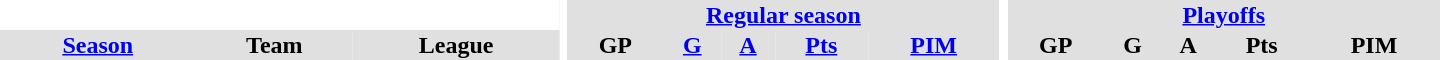<table border="0" cellpadding="1" cellspacing="0" style="text-align:center; width:60em">
<tr bgcolor="#e0e0e0">
<th colspan="3" bgcolor="#ffffff"></th>
<th rowspan="99" bgcolor="#ffffff"></th>
<th colspan="5"><a href='#'>Regular season</a></th>
<th rowspan="99" bgcolor="#ffffff"></th>
<th colspan="5"><a href='#'>Playoffs</a></th>
</tr>
<tr bgcolor="#e0e0e0">
<th><a href='#'>Season</a></th>
<th>Team</th>
<th>League</th>
<th>GP</th>
<th><a href='#'>G</a></th>
<th><a href='#'>A</a></th>
<th><a href='#'>Pts</a></th>
<th><a href='#'>PIM</a></th>
<th>GP</th>
<th>G</th>
<th>A</th>
<th>Pts</th>
<th>PIM</th>
</tr>
</table>
